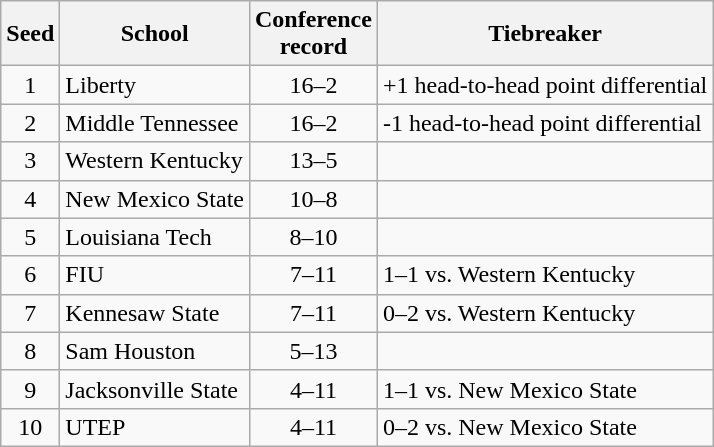<table class="wikitable" style="white-space:nowrap; text-align:center">
<tr>
<th>Seed</th>
<th>School</th>
<th>Conference<br>record</th>
<th>Tiebreaker</th>
</tr>
<tr>
<td>1</td>
<td align=left>Liberty</td>
<td>16–2</td>
<td align=left>+1 head-to-head point differential</td>
</tr>
<tr>
<td>2</td>
<td align=left>Middle Tennessee</td>
<td>16–2</td>
<td align=left>-1 head-to-head point differential</td>
</tr>
<tr>
<td>3</td>
<td align=left>Western Kentucky</td>
<td>13–5</td>
<td align=left></td>
</tr>
<tr>
<td>4</td>
<td align=left>New Mexico State</td>
<td>10–8</td>
<td align=left></td>
</tr>
<tr>
<td>5</td>
<td align=left>Louisiana Tech</td>
<td>8–10</td>
<td align=left></td>
</tr>
<tr>
<td>6</td>
<td align=left>FIU</td>
<td>7–11</td>
<td align=left>1–1 vs. Western Kentucky</td>
</tr>
<tr>
<td>7</td>
<td align=left>Kennesaw State</td>
<td>7–11</td>
<td align=left>0–2 vs. Western Kentucky</td>
</tr>
<tr>
<td>8</td>
<td align=left>Sam Houston</td>
<td>5–13</td>
<td align=left></td>
</tr>
<tr>
<td>9</td>
<td align=left>Jacksonville State</td>
<td>4–11</td>
<td align=left>1–1 vs. New Mexico State</td>
</tr>
<tr>
<td>10</td>
<td align=left>UTEP</td>
<td>4–11</td>
<td align=left>0–2 vs. New Mexico State</td>
</tr>
</table>
